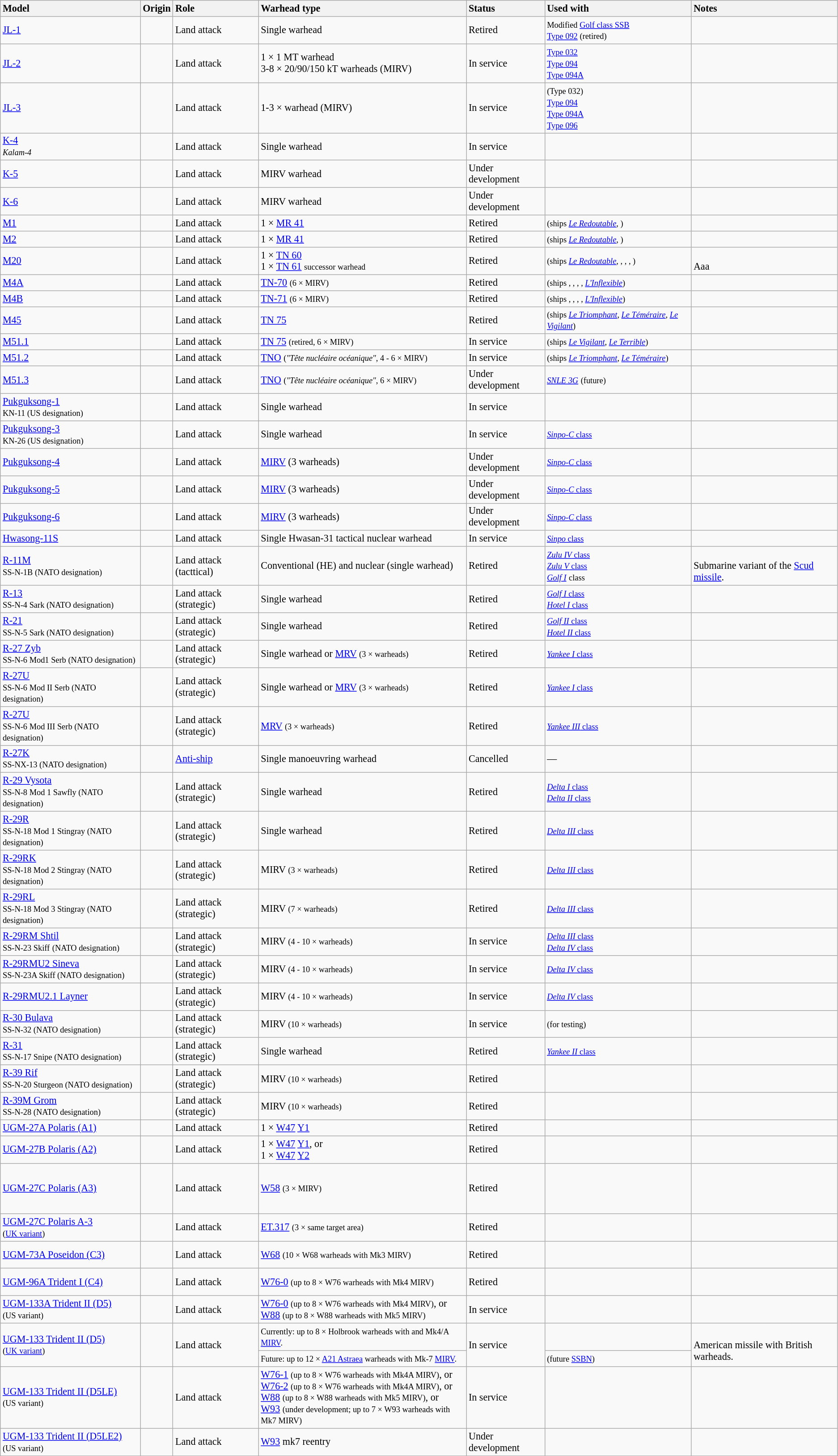<table class="wikitable sortable" style="font-size: 92%;">
<tr>
<th style="text-align: left">Model</th>
<th style="text-align: left">Origin</th>
<th style="text-align: left">Role</th>
<th style="text-align: left">Warhead type</th>
<th style="text-align: left">Status</th>
<th style="text-align: left">Used with</th>
<th style="text-align: left">Notes</th>
</tr>
<tr>
<td><a href='#'>JL-1</a></td>
<td></td>
<td>Land attack</td>
<td>Single warhead</td>
<td>Retired</td>
<td><small>Modified <a href='#'>Golf class SSB</a></small><br><small><a href='#'>Type 092</a> (retired)</small></td>
<td></td>
</tr>
<tr>
<td><a href='#'>JL-2</a></td>
<td></td>
<td>Land attack</td>
<td>1 × 1 MT warhead<br>3-8 × 20/90/150 kT warheads (MIRV)</td>
<td>In service</td>
<td><small><a href='#'>Type 032</a></small><br><a href='#'><small>Type 094</small></a><br><small><a href='#'>Type 094A</a></small></td>
<td></td>
</tr>
<tr>
<td><a href='#'>JL-3</a></td>
<td></td>
<td>Land attack</td>
<td>1-3 × warhead (MIRV)</td>
<td>In service</td>
<td><small> (Type 032)</small><br><a href='#'><small>Type 094</small></a><br><small><a href='#'>Type 094A</a></small><br><a href='#'><small>Type 096</small></a></td>
<td></td>
</tr>
<tr>
<td><a href='#'>K-4</a><br><small><em>Kalam-4</em></small></td>
<td></td>
<td>Land attack</td>
<td>Single warhead</td>
<td>In service</td>
<td><small></small></td>
<td></td>
</tr>
<tr>
<td><a href='#'>K-5</a></td>
<td></td>
<td>Land attack</td>
<td>MIRV warhead</td>
<td>Under development</td>
<td><small></small><br><small></small></td>
<td></td>
</tr>
<tr>
<td><a href='#'>K-6</a></td>
<td></td>
<td>Land attack</td>
<td>MIRV warhead</td>
<td>Under development</td>
<td><small></small><br><small></small></td>
<td></td>
</tr>
<tr>
<td><a href='#'>M1</a></td>
<td></td>
<td>Land attack</td>
<td>1 × <a href='#'>MR 41</a></td>
<td>Retired</td>
<td><small> (ships <a href='#'><em>Le Redoutable</em></a>, <em></em>)</small></td>
<td></td>
</tr>
<tr>
<td><a href='#'>M2</a></td>
<td></td>
<td>Land attack</td>
<td>1 × <a href='#'>MR 41</a></td>
<td>Retired</td>
<td><small> (ships <a href='#'><em>Le Redoutable</em></a>, <em></em>)</small></td>
<td></td>
</tr>
<tr>
<td><a href='#'>M20</a></td>
<td></td>
<td>Land attack</td>
<td>1 × <a href='#'>TN 60</a><br>1 × <a href='#'>TN 61</a>  <small>successor warhead</small></td>
<td>Retired</td>
<td><small> (ships <a href='#'><em>Le Redoutable</em></a>, <em></em>, <em></em>, <em></em>, <em></em>)</small></td>
<td><br>Aaa</td>
</tr>
<tr>
<td><a href='#'>M4A</a></td>
<td></td>
<td>Land attack</td>
<td><a href='#'>TN-70</a> <small>(6 × MIRV)</small></td>
<td>Retired</td>
<td><small> (ships <em></em>, <em></em>, <em></em>, <em></em>, <em><a href='#'>L'Inflexible</a></em>)</small></td>
<td></td>
</tr>
<tr>
<td><a href='#'>M4B</a></td>
<td></td>
<td>Land attack</td>
<td><a href='#'>TN-71</a> <small>(6 × MIRV)</small></td>
<td>Retired</td>
<td><small> (ships <em></em>, <em></em>, <em></em>, <em></em>, <em><a href='#'>L'Inflexible</a></em>)</small></td>
<td></td>
</tr>
<tr>
<td><a href='#'>M45</a></td>
<td></td>
<td>Land attack</td>
<td><a href='#'>TN 75</a></td>
<td>Retired</td>
<td><small> (ships <a href='#'><em>Le Triomphant</em></a>, <a href='#'><em>Le Téméraire</em></a>, <a href='#'><em>Le Vigilant</em></a>)</small></td>
<td></td>
</tr>
<tr>
<td><a href='#'>M51.1</a></td>
<td></td>
<td>Land attack</td>
<td><a href='#'>TN 75</a> <small>(retired, 6 × MIRV)</small></td>
<td>In service</td>
<td><small> (ships <a href='#'><em>Le Vigilant</em></a>, <a href='#'><em>Le Terrible</em></a>)</small></td>
<td></td>
</tr>
<tr>
<td><a href='#'>M51.2</a></td>
<td></td>
<td>Land attack</td>
<td><a href='#'>TNO</a> <small>(<em>"Tête nucléaire océanique"</em>, 4 - 6 × MIRV)</small></td>
<td>In service</td>
<td><small> (ships <a href='#'><em>Le Triomphant</em></a>, <a href='#'><em>Le Téméraire</em></a>)</small></td>
<td></td>
</tr>
<tr>
<td><a href='#'>M51.3</a></td>
<td></td>
<td>Land attack</td>
<td><a href='#'>TNO</a> <small>(<em>"Tête nucléaire océanique"</em>, 6 × MIRV)</small></td>
<td>Under development</td>
<td><a href='#'><em><small>SNLE 3G</small></em></a> <small>(future)</small><br><small></small></td>
<td></td>
</tr>
<tr>
<td><a href='#'>Pukguksong-1</a><br><small>KN-11 (US designation)</small></td>
<td></td>
<td>Land attack</td>
<td>Single warhead</td>
<td>In service</td>
<td><small></small></td>
<td></td>
</tr>
<tr>
<td><a href='#'>Pukguksong-3</a><br><small>KN-26 (US designation)</small></td>
<td></td>
<td>Land attack</td>
<td>Single warhead</td>
<td>In service</td>
<td><a href='#'><small><em>Sinpo-C</em> class</small></a></td>
<td></td>
</tr>
<tr>
<td><a href='#'>Pukguksong-4</a></td>
<td></td>
<td>Land attack</td>
<td><a href='#'>MIRV</a> (3 warheads)</td>
<td>Under development</td>
<td><a href='#'><small><em>Sinpo-C</em> class</small></a></td>
<td></td>
</tr>
<tr>
<td><a href='#'>Pukguksong-5</a></td>
<td></td>
<td>Land attack</td>
<td><a href='#'>MIRV</a> (3 warheads)</td>
<td>Under development</td>
<td><a href='#'><small><em>Sinpo-C</em> class</small></a></td>
<td></td>
</tr>
<tr>
<td><a href='#'>Pukguksong-6</a></td>
<td></td>
<td>Land attack</td>
<td><a href='#'>MIRV</a> (3 warheads)</td>
<td>Under development</td>
<td><a href='#'><small><em>Sinpo-C</em> class</small></a><br><small></small></td>
<td></td>
</tr>
<tr>
<td><a href='#'>Hwasong-11S</a></td>
<td></td>
<td>Land attack</td>
<td>Single Hwasan-31 tactical nuclear warhead</td>
<td>In service</td>
<td><a href='#'><small><em>Sinpo</em> class</small></a></td>
<td></td>
</tr>
<tr>
<td><a href='#'>R-11M</a><br><small>SS-N-1B (NATO designation)</small></td>
<td></td>
<td>Land attack (tacttical)</td>
<td>Conventional (HE) and nuclear (single warhead)</td>
<td>Retired</td>
<td><a href='#'><small><em>Zulu IV</em> class</small></a><br><a href='#'><small><em>Zulu V</em> class</small></a><br><em><a href='#'><small>Golf I</small></a></em> <small>class</small></td>
<td><br>Submarine variant of the <a href='#'>Scud missile</a>.</td>
</tr>
<tr>
<td><a href='#'>R-13</a><br><small>SS-N-4 Sark (NATO designation)</small></td>
<td></td>
<td>Land attack (strategic)</td>
<td>Single warhead</td>
<td>Retired</td>
<td><a href='#'><small><em>Golf I</em> class</small></a><br><a href='#'><small><em>Hotel I</em> class</small></a></td>
<td></td>
</tr>
<tr>
<td><a href='#'>R-21</a><br><small>SS-N-5 Sark (NATO designation)</small></td>
<td></td>
<td>Land attack (strategic)</td>
<td>Single warhead</td>
<td>Retired</td>
<td><a href='#'><small><em>Golf II</em> class</small></a><br><a href='#'><small><em>Hotel II</em> class</small></a></td>
<td></td>
</tr>
<tr>
<td><a href='#'>R-27 Zyb</a><br><small>SS-N-6 Mod1 Serb (NATO designation)</small></td>
<td></td>
<td>Land attack (strategic)</td>
<td>Single warhead or <a href='#'>MRV</a> <small>(3 × warheads)</small></td>
<td>Retired</td>
<td><a href='#'><small><em>Yankee I</em> class</small></a></td>
<td></td>
</tr>
<tr>
<td><a href='#'>R-27U</a><br><small>SS-N-6 Mod II Serb (NATO designation)</small></td>
<td></td>
<td>Land attack (strategic)</td>
<td>Single warhead or <a href='#'>MRV</a> <small>(3 × warheads)</small></td>
<td>Retired</td>
<td><a href='#'><small><em>Yankee I</em> class</small></a></td>
<td></td>
</tr>
<tr>
<td><a href='#'>R-27U</a><br><small>SS-N-6 Mod III Serb (NATO designation)</small></td>
<td></td>
<td>Land attack (strategic)</td>
<td><a href='#'>MRV</a> <small>(3 × warheads)</small></td>
<td>Retired</td>
<td><a href='#'><small><em>Yankee III</em> class</small></a></td>
<td></td>
</tr>
<tr>
<td><a href='#'>R-27K</a><br><small>SS-NX-13 (NATO designation)</small></td>
<td></td>
<td><a href='#'>Anti-ship</a></td>
<td>Single manoeuvring warhead</td>
<td>Cancelled</td>
<td>—</td>
<td></td>
</tr>
<tr>
<td><a href='#'>R-29 Vysota</a><br><small>SS-N-8 Mod 1 Sawfly (NATO designation)</small></td>
<td></td>
<td>Land attack (strategic)</td>
<td>Single warhead</td>
<td>Retired</td>
<td><small><a href='#'><em>Delta I</em> class</a></small><br><small><a href='#'><em>Delta II</em> class</a></small></td>
<td></td>
</tr>
<tr>
<td><a href='#'>R-29R</a><br><small>SS-N-18 Mod 1 Stingray (NATO designation)</small></td>
<td></td>
<td>Land attack (strategic)</td>
<td>Single warhead</td>
<td>Retired</td>
<td><a href='#'><small><em>Delta III</em> class</small></a></td>
<td></td>
</tr>
<tr>
<td><a href='#'>R-29RK</a><br><small>SS-N-18 Mod 2 Stingray (NATO designation)</small></td>
<td></td>
<td>Land attack (strategic)</td>
<td>MIRV <small>(3 × warheads)</small></td>
<td>Retired</td>
<td><a href='#'><small><em>Delta III</em> class</small></a></td>
<td></td>
</tr>
<tr>
<td><a href='#'>R-29RL</a><br><small>SS-N-18 Mod 3 Stingray (NATO designation)</small></td>
<td></td>
<td>Land attack (strategic)</td>
<td>MIRV <small>(7 × warheads)</small></td>
<td>Retired</td>
<td><a href='#'><small><em>Delta III</em> class</small></a></td>
<td></td>
</tr>
<tr>
<td><a href='#'>R-29RM Shtil</a><br><small>SS-N-23 Skiff</small> <small>(NATO designation)</small></td>
<td></td>
<td>Land attack (strategic)</td>
<td>MIRV <small>(4 - 10 × warheads)</small></td>
<td>In service</td>
<td><a href='#'><small><em>Delta III</em> class</small></a><br><a href='#'><small><em>Delta IV</em> class</small></a></td>
<td></td>
</tr>
<tr>
<td><a href='#'>R-29RMU2 Sineva</a><br><small>SS-N-23A Skiff (NATO designation)</small></td>
<td></td>
<td>Land attack (strategic)</td>
<td>MIRV <small>(4 - 10 × warheads)</small></td>
<td>In service</td>
<td><a href='#'><small><em>Delta IV</em> class</small></a></td>
<td></td>
</tr>
<tr>
<td><a href='#'>R-29RMU2.1 Layner</a></td>
<td></td>
<td>Land attack (strategic)</td>
<td>MIRV <small>(4 - 10 × warheads)</small></td>
<td>In service</td>
<td><a href='#'><small><em>Delta IV</em> class</small></a></td>
<td></td>
</tr>
<tr>
<td><a href='#'>R-30 Bulava</a><br><small>SS-N-32 (NATO designation)</small></td>
<td></td>
<td>Land attack (strategic)</td>
<td>MIRV <small>(10 × warheads)</small></td>
<td>In service</td>
<td><small> (for testing)</small><br><small></small></td>
<td></td>
</tr>
<tr>
<td><a href='#'>R-31</a><br><small>SS-N-17 Snipe (NATO designation)</small></td>
<td></td>
<td>Land attack (strategic)</td>
<td>Single warhead</td>
<td>Retired</td>
<td><a href='#'><small><em>Yankee II</em> class</small></a></td>
<td></td>
</tr>
<tr>
<td><a href='#'>R-39 Rif</a><br><small>SS-N-20 Sturgeon (NATO designation)</small></td>
<td></td>
<td>Land attack (strategic)</td>
<td>MIRV <small>(10 × warheads)</small></td>
<td>Retired</td>
<td><small></small></td>
<td></td>
</tr>
<tr>
<td><a href='#'>R-39M Grom</a><br><small>SS-N-28 (NATO designation)</small></td>
<td></td>
<td>Land attack (strategic)</td>
<td>MIRV <small>(10 × warheads)</small></td>
<td>Retired</td>
<td><small></small></td>
<td></td>
</tr>
<tr>
<td><a href='#'>UGM-27A Polaris (A1)</a></td>
<td></td>
<td>Land attack</td>
<td>1 × <a href='#'>W47</a> <a href='#'>Y1</a></td>
<td>Retired</td>
<td><small></small><br><small></small></td>
<td></td>
</tr>
<tr>
<td><a href='#'>UGM-27B Polaris (A2)</a></td>
<td></td>
<td>Land attack</td>
<td>1 × <a href='#'>W47</a> <a href='#'>Y1</a>, or<br>1 × <a href='#'>W47</a> <a href='#'>Y2</a></td>
<td>Retired</td>
<td><small></small><br><small></small></td>
<td></td>
</tr>
<tr>
<td><a href='#'>UGM-27C Polaris (A3)</a></td>
<td></td>
<td>Land attack</td>
<td><a href='#'>W58</a> <small>(3 × MIRV)</small></td>
<td>Retired</td>
<td><small></small><br><small></small><br><small></small><br><small></small><br><small></small></td>
<td></td>
</tr>
<tr>
<td><a href='#'>UGM-27C Polaris A-3</a><br><small>(<a href='#'>UK variant</a>)</small></td>
<td><br></td>
<td>Land attack</td>
<td><a href='#'>ET.317</a> <small>(3 × same target area)</small></td>
<td>Retired</td>
<td><small></small></td>
<td></td>
</tr>
<tr>
<td><a href='#'>UGM-73A Poseidon (C3)</a></td>
<td></td>
<td>Land attack</td>
<td><a href='#'>W68</a> <small>(10 × W68 warheads with Mk3 MIRV)</small></td>
<td>Retired</td>
<td><small></small><br><small></small><br><small></small></td>
<td></td>
</tr>
<tr>
<td><a href='#'>UGM-96A Trident I (C4)</a></td>
<td></td>
<td>Land attack</td>
<td><a href='#'>W76-0</a> <small>(up to 8 × W76 warheads with Mk4 MIRV)</small></td>
<td>Retired</td>
<td><small></small><br><small></small><br><small></small></td>
<td></td>
</tr>
<tr>
<td><a href='#'>UGM-133A Trident II (D5)</a><br><small>(US variant)</small></td>
<td></td>
<td>Land attack</td>
<td><a href='#'>W76-0</a> <small>(up to 8 × W76 warheads with Mk4 MIRV)</small>, or<br><a href='#'>W88</a> <small>(up to 8 × W88 warheads with Mk5 MIRV)</small></td>
<td>In service</td>
<td><small></small></td>
<td></td>
</tr>
<tr>
<td rowspan="2"><a href='#'>UGM-133 Trident II (D5)</a><br><small>(<a href='#'>UK variant</a>)</small></td>
<td rowspan="2"><br></td>
<td rowspan="2">Land attack</td>
<td><small>Currently: up to 8 × Holbrook warheads with  and Mk4/A <a href='#'>MIRV</a>.</small></td>
<td rowspan="2">In service</td>
<td><small></small></td>
<td rowspan="2"><br>American missile with British warheads.</td>
</tr>
<tr>
<td><small>Future: up to 12 × <a href='#'>A21 Astraea</a> warheads with Mk-7 <a href='#'>MIRV</a>.</small></td>
<td><small> (future <a href='#'>SSBN</a>)</small></td>
</tr>
<tr>
<td><a href='#'>UGM-133 Trident II (D5LE)</a><br><small>(US variant)</small></td>
<td></td>
<td>Land attack</td>
<td><a href='#'>W76-1</a> <small>(up to 8 × W76 warheads with Mk4A MIRV)</small>, or<br><a href='#'>W76-2</a> <small>(up to 8 × W76 warheads with Mk4A MIRV)</small>, or<br><a href='#'>W88</a> <small>(up to 8 × W88 warheads with Mk5 MIRV)</small>, or<br><a href='#'>W93</a> <small>(under development; up to 7 × W93 warheads with Mk7 MIRV)</small></td>
<td>In service</td>
<td><small></small><br><small></small></td>
<td></td>
</tr>
<tr>
<td><a href='#'>UGM-133 Trident II (D5LE2)</a><br><small>(US variant)</small></td>
<td></td>
<td>Land attack</td>
<td><a href='#'>W93</a> mk7 reentry</td>
<td>Under development</td>
<td><small></small></td>
<td></td>
</tr>
</table>
